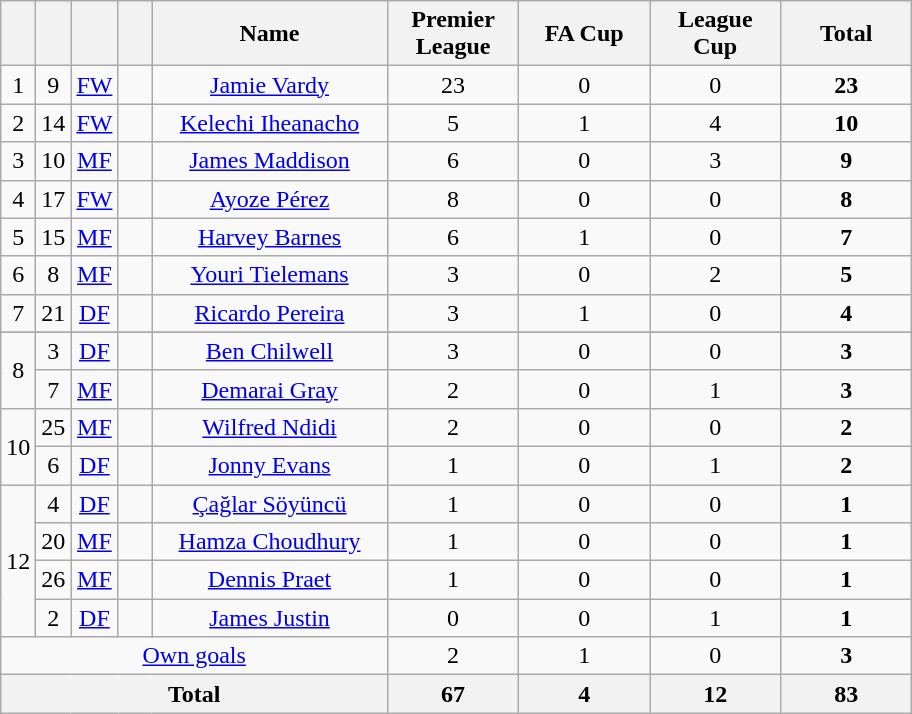<table class="wikitable sortable" style="text-align:center">
<tr>
<th width=15></th>
<th width=15></th>
<th width=15></th>
<th width=15></th>
<th width=150>Name</th>
<th width=80>Premier League</th>
<th width=80>FA Cup</th>
<th width=80>League Cup</th>
<th width=80>Total</th>
</tr>
<tr>
<td>1</td>
<td>9</td>
<td><a href='#'>FW</a></td>
<td></td>
<td><a href='#'>Jamie Vardy</a></td>
<td>23</td>
<td>0</td>
<td>0</td>
<td><strong>23</strong></td>
</tr>
<tr>
<td>2</td>
<td>14</td>
<td><a href='#'>FW</a></td>
<td></td>
<td><a href='#'>Kelechi Iheanacho</a></td>
<td>5</td>
<td>1</td>
<td>4</td>
<td><strong>10</strong></td>
</tr>
<tr>
<td>3</td>
<td>10</td>
<td><a href='#'>MF</a></td>
<td></td>
<td><a href='#'>James Maddison</a></td>
<td>6</td>
<td>0</td>
<td>3</td>
<td><strong>9</strong></td>
</tr>
<tr>
<td>4</td>
<td>17</td>
<td><a href='#'>FW</a></td>
<td></td>
<td><a href='#'>Ayoze Pérez</a></td>
<td>8</td>
<td>0</td>
<td>0</td>
<td><strong>8</strong></td>
</tr>
<tr>
<td>5</td>
<td>15</td>
<td><a href='#'>MF</a></td>
<td></td>
<td><a href='#'>Harvey Barnes</a></td>
<td>6</td>
<td>1</td>
<td>0</td>
<td><strong>7</strong></td>
</tr>
<tr>
<td>6</td>
<td>8</td>
<td><a href='#'>MF</a></td>
<td></td>
<td><a href='#'>Youri Tielemans</a></td>
<td>3</td>
<td>0</td>
<td>2</td>
<td><strong>5</strong></td>
</tr>
<tr>
<td>7</td>
<td>21</td>
<td><a href='#'>DF</a></td>
<td></td>
<td><a href='#'>Ricardo Pereira</a></td>
<td>3</td>
<td>1</td>
<td>0</td>
<td><strong>4</strong></td>
</tr>
<tr>
</tr>
<tr>
<td rowspan=2>8</td>
<td>3</td>
<td><a href='#'>DF</a></td>
<td></td>
<td><a href='#'>Ben Chilwell</a></td>
<td>3</td>
<td>0</td>
<td>0</td>
<td><strong>3</strong></td>
</tr>
<tr>
<td>7</td>
<td><a href='#'>MF</a></td>
<td></td>
<td><a href='#'>Demarai Gray</a></td>
<td>2</td>
<td>0</td>
<td>1</td>
<td><strong>3</strong></td>
</tr>
<tr>
<td rowspan=2>10</td>
<td>25</td>
<td><a href='#'>MF</a></td>
<td></td>
<td><a href='#'>Wilfred Ndidi</a></td>
<td>2</td>
<td>0</td>
<td>0</td>
<td><strong>2</strong></td>
</tr>
<tr>
<td>6</td>
<td><a href='#'>DF</a></td>
<td></td>
<td><a href='#'>Jonny Evans</a></td>
<td>1</td>
<td>0</td>
<td>1</td>
<td><strong>2</strong></td>
</tr>
<tr>
<td rowspan=4>12</td>
<td>4</td>
<td><a href='#'>DF</a></td>
<td></td>
<td><a href='#'>Çağlar Söyüncü</a></td>
<td>1</td>
<td>0</td>
<td>0</td>
<td><strong>1</strong></td>
</tr>
<tr>
<td>20</td>
<td><a href='#'>MF</a></td>
<td></td>
<td><a href='#'>Hamza Choudhury</a></td>
<td>1</td>
<td>0</td>
<td>0</td>
<td><strong>1</strong></td>
</tr>
<tr>
<td>26</td>
<td><a href='#'>MF</a></td>
<td></td>
<td><a href='#'>Dennis Praet</a></td>
<td>1</td>
<td>0</td>
<td>0</td>
<td><strong>1</strong></td>
</tr>
<tr>
<td>2</td>
<td><a href='#'>DF</a></td>
<td></td>
<td><a href='#'>James Justin</a></td>
<td>0</td>
<td>0</td>
<td>1</td>
<td><strong>1</strong></td>
</tr>
<tr>
<td colspan=5><a href='#'>Own goals</a></td>
<td>2</td>
<td>1</td>
<td>0</td>
<td><strong>3</strong></td>
</tr>
<tr>
<th colspan="5">Total</th>
<th>67</th>
<th>4</th>
<th>12</th>
<th>83</th>
</tr>
</table>
